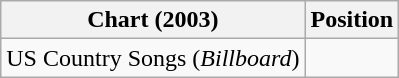<table class="wikitable">
<tr>
<th>Chart (2003)</th>
<th>Position</th>
</tr>
<tr>
<td>US Country Songs (<em>Billboard</em>)</td>
<td></td>
</tr>
</table>
